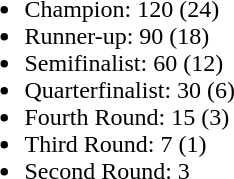<table style="float:left; margin-right:1em">
<tr>
<td><br><ul><li>Champion: 120 (24)</li><li>Runner-up: 90 (18)</li><li>Semifinalist: 60 (12)</li><li>Quarterfinalist: 30 (6)</li><li>Fourth Round: 15 (3)</li><li>Third Round: 7 (1)</li><li>Second Round: 3</li></ul></td>
</tr>
</table>
